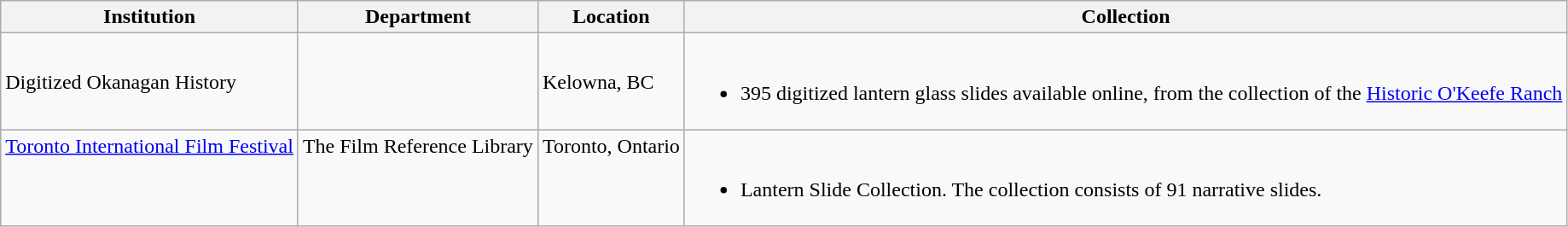<table class="wikitable sortable">
<tr>
<th scope="col">Institution</th>
<th scope="col">Department</th>
<th scope="col">Location</th>
<th scope="col" class="unsortable">Collection</th>
</tr>
<tr>
<td>Digitized Okanagan History</td>
<td></td>
<td>Kelowna, BC</td>
<td><br><ul><li>395 digitized lantern glass slides available online, from the collection of the <a href='#'>Historic O'Keefe Ranch</a></li></ul></td>
</tr>
<tr style="vertical-align: top;">
<td><a href='#'>Toronto International Film Festival</a></td>
<td>The Film Reference Library</td>
<td>Toronto, Ontario</td>
<td><br><ul><li>Lantern Slide Collection. The collection consists of 91 narrative slides.</li></ul></td>
</tr>
</table>
